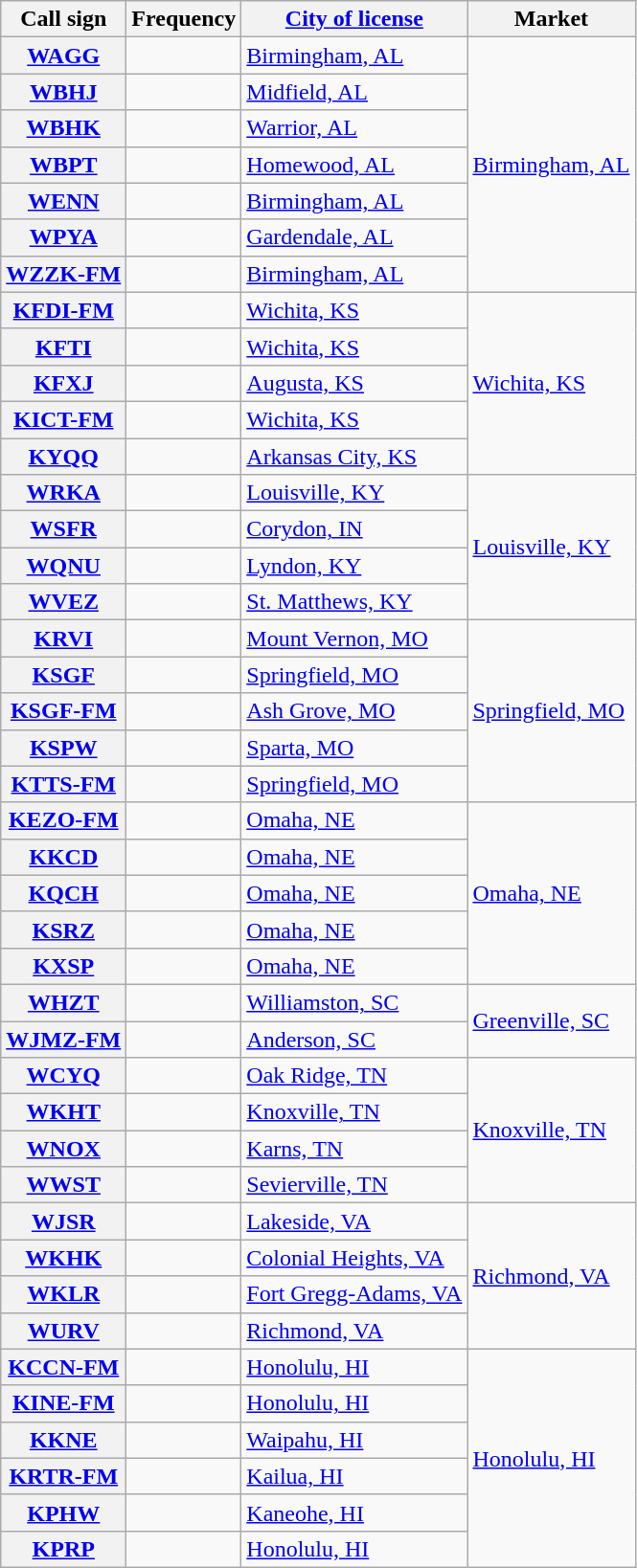<table class="wikitable sortable">
<tr>
<th scope = "col">Call sign</th>
<th scope = "col" data-sort-type = "number">Frequency</th>
<th scope = "col"><a href='#'>City of license</a></th>
<th scope = "col">Market</th>
</tr>
<tr>
<th scope = "row"><a href='#'>WAGG</a></th>
<td></td>
<td><a href='#'>Birmingham, AL</a></td>
<td rowspan="7"><a href='#'>Birmingham, AL</a></td>
</tr>
<tr>
<th scope = "row"><a href='#'>WBHJ</a></th>
<td></td>
<td><a href='#'>Midfield, AL</a></td>
</tr>
<tr>
<th scope = "row"><a href='#'>WBHK</a></th>
<td></td>
<td><a href='#'>Warrior, AL</a></td>
</tr>
<tr>
<th scope = "row"><a href='#'>WBPT</a></th>
<td></td>
<td><a href='#'>Homewood, AL</a></td>
</tr>
<tr>
<th scope = "row"><a href='#'>WENN</a></th>
<td></td>
<td><a href='#'>Birmingham, AL</a></td>
</tr>
<tr>
<th scope = "row"><a href='#'>WPYA</a></th>
<td></td>
<td><a href='#'>Gardendale, AL</a></td>
</tr>
<tr>
<th scope = "row"><a href='#'>WZZK-FM</a></th>
<td></td>
<td><a href='#'>Birmingham, AL</a></td>
</tr>
<tr>
<th scope = "row"><a href='#'>KFDI-FM</a></th>
<td></td>
<td><a href='#'>Wichita, KS</a></td>
<td rowspan="5"><a href='#'>Wichita, KS</a></td>
</tr>
<tr>
<th scope = "row"><a href='#'>KFTI</a></th>
<td></td>
<td><a href='#'>Wichita, KS</a></td>
</tr>
<tr>
<th scope = "row"><a href='#'>KFXJ</a></th>
<td></td>
<td><a href='#'>Augusta, KS</a></td>
</tr>
<tr>
<th scope = "row"><a href='#'>KICT-FM</a></th>
<td></td>
<td><a href='#'>Wichita, KS</a></td>
</tr>
<tr>
<th scope = "row"><a href='#'>KYQQ</a></th>
<td></td>
<td><a href='#'>Arkansas City, KS</a></td>
</tr>
<tr>
<th scope = "row"><a href='#'>WRKA</a></th>
<td></td>
<td><a href='#'>Louisville, KY</a></td>
<td rowspan="4"><a href='#'>Louisville, KY</a></td>
</tr>
<tr>
<th scope = "row"><a href='#'>WSFR</a></th>
<td></td>
<td><a href='#'>Corydon, IN</a></td>
</tr>
<tr>
<th scope = "row"><a href='#'>WQNU</a></th>
<td></td>
<td><a href='#'>Lyndon, KY</a></td>
</tr>
<tr>
<th scope = "row"><a href='#'>WVEZ</a></th>
<td></td>
<td><a href='#'>St. Matthews, KY</a></td>
</tr>
<tr>
<th scope = "row"><a href='#'>KRVI</a></th>
<td></td>
<td><a href='#'>Mount Vernon, MO</a></td>
<td rowspan="5"><a href='#'>Springfield, MO</a></td>
</tr>
<tr>
<th scope = "row"><a href='#'>KSGF</a></th>
<td></td>
<td><a href='#'>Springfield, MO</a></td>
</tr>
<tr>
<th scope = "row"><a href='#'>KSGF-FM</a></th>
<td></td>
<td><a href='#'>Ash Grove, MO</a></td>
</tr>
<tr>
<th scope = "row"><a href='#'>KSPW</a></th>
<td></td>
<td><a href='#'>Sparta, MO</a></td>
</tr>
<tr>
<th scope = "row"><a href='#'>KTTS-FM</a></th>
<td></td>
<td><a href='#'>Springfield, MO</a></td>
</tr>
<tr>
<th scope = "row"><a href='#'>KEZO-FM</a></th>
<td></td>
<td><a href='#'>Omaha, NE</a></td>
<td rowspan="5"><a href='#'>Omaha, NE</a></td>
</tr>
<tr>
<th scope = "row"><a href='#'>KKCD</a></th>
<td></td>
<td><a href='#'>Omaha, NE</a></td>
</tr>
<tr>
<th scope = "row"><a href='#'>KQCH</a></th>
<td></td>
<td><a href='#'>Omaha, NE</a></td>
</tr>
<tr>
<th scope = "row"><a href='#'>KSRZ</a></th>
<td></td>
<td><a href='#'>Omaha, NE</a></td>
</tr>
<tr>
<th scope = "row"><a href='#'>KXSP</a></th>
<td></td>
<td><a href='#'>Omaha, NE</a></td>
</tr>
<tr>
<th scope = "row"><a href='#'>WHZT</a></th>
<td></td>
<td><a href='#'>Williamston, SC</a></td>
<td rowspan="2"><a href='#'>Greenville, SC</a></td>
</tr>
<tr>
<th scope = "row"><a href='#'>WJMZ-FM</a></th>
<td></td>
<td><a href='#'>Anderson, SC</a></td>
</tr>
<tr>
<th scope = "row"><a href='#'>WCYQ</a></th>
<td></td>
<td><a href='#'>Oak Ridge, TN</a></td>
<td rowspan="4"><a href='#'>Knoxville, TN</a></td>
</tr>
<tr>
<th scope = "row"><a href='#'>WKHT</a></th>
<td></td>
<td><a href='#'>Knoxville, TN</a></td>
</tr>
<tr>
<th scope = "row"><a href='#'>WNOX</a></th>
<td></td>
<td><a href='#'>Karns, TN</a></td>
</tr>
<tr>
<th scope = "row"><a href='#'>WWST</a></th>
<td></td>
<td><a href='#'>Sevierville, TN</a></td>
</tr>
<tr>
<th scope = "row"><a href='#'>WJSR</a></th>
<td></td>
<td><a href='#'>Lakeside, VA</a></td>
<td rowspan="4"><a href='#'>Richmond, VA</a></td>
</tr>
<tr>
<th scope = "row"><a href='#'>WKHK</a></th>
<td></td>
<td><a href='#'>Colonial Heights, VA</a></td>
</tr>
<tr>
<th scope = "row"><a href='#'>WKLR</a></th>
<td></td>
<td><a href='#'>Fort Gregg-Adams, VA</a></td>
</tr>
<tr>
<th scope = "row"><a href='#'>WURV</a></th>
<td></td>
<td><a href='#'>Richmond, VA</a></td>
</tr>
<tr>
<th scope = "row"><a href='#'>KCCN-FM</a></th>
<td></td>
<td><a href='#'>Honolulu, HI</a></td>
<td rowspan="6"><a href='#'>Honolulu, HI</a></td>
</tr>
<tr>
<th scope = "row"><a href='#'>KINE-FM</a></th>
<td></td>
<td><a href='#'>Honolulu, HI</a></td>
</tr>
<tr>
<th scope = "row"><a href='#'>KKNE</a></th>
<td></td>
<td><a href='#'>Waipahu, HI</a></td>
</tr>
<tr>
<th scope = "row"><a href='#'>KRTR-FM</a></th>
<td></td>
<td><a href='#'>Kailua, HI</a></td>
</tr>
<tr>
<th scope = "row"><a href='#'>KPHW</a></th>
<td></td>
<td><a href='#'>Kaneohe, HI</a></td>
</tr>
<tr>
<th scope = "row"><a href='#'>KPRP</a></th>
<td></td>
<td><a href='#'>Honolulu, HI</a></td>
</tr>
</table>
